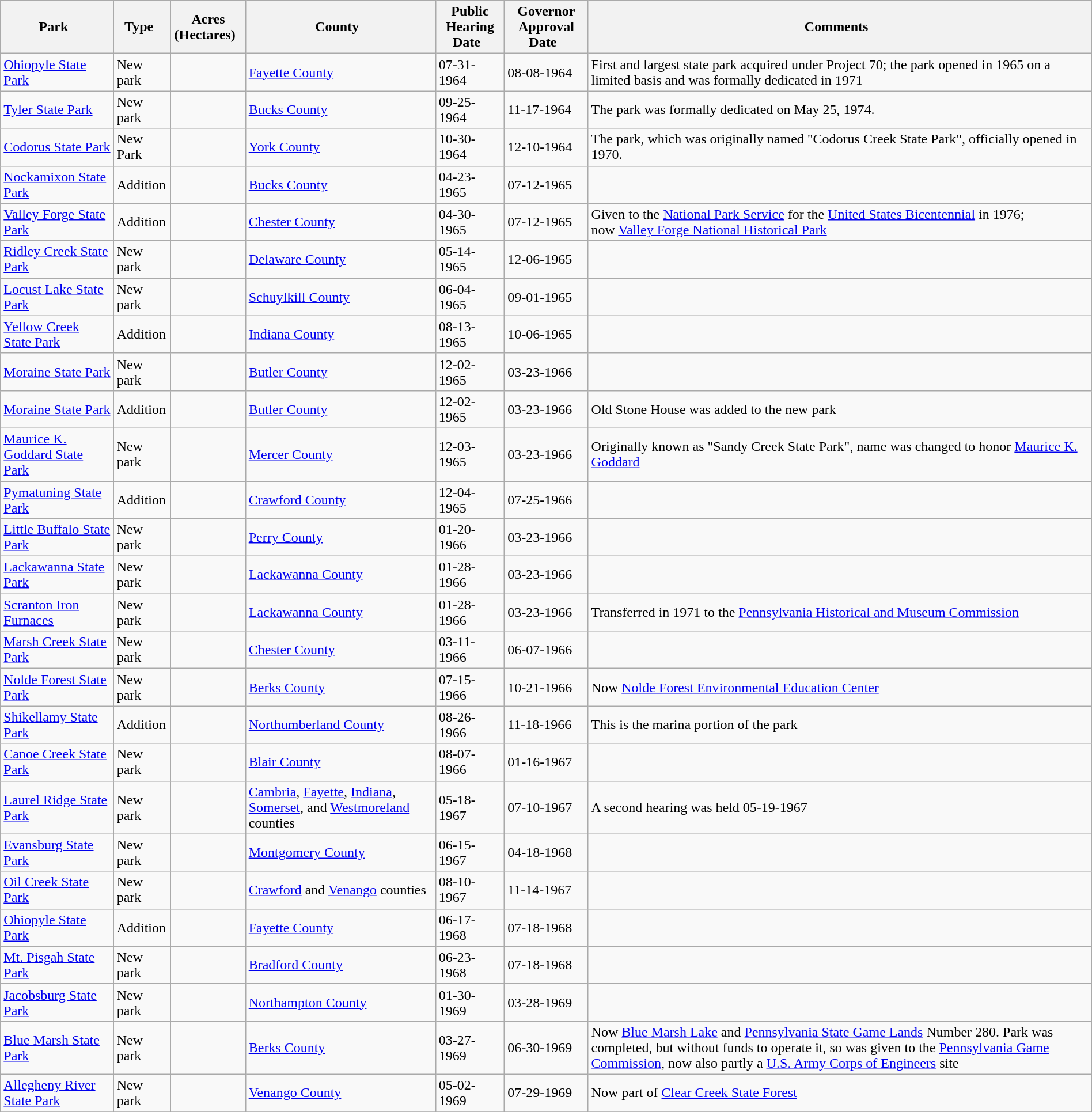<table class="wikitable sortable" style="width:100%">
<tr>
<th><strong>Park</strong>  </th>
<th><strong>Type</strong>  </th>
<th><strong>Acres <br>(Hectares)</strong>  </th>
<th><strong>County</strong>  </th>
<th><strong>Public Hearing <br>Date</strong>  </th>
<th><strong>Governor Approval <br>Date</strong>  </th>
<th class="unsortable"><strong>Comments</strong>  </th>
</tr>
<tr ->
<td><a href='#'>Ohiopyle State Park</a></td>
<td>New park</td>
<td></td>
<td><a href='#'>Fayette County</a></td>
<td>07-31-1964</td>
<td>08-08-1964</td>
<td>First and largest state park acquired under Project 70; the park opened in 1965 on a limited basis and was formally dedicated in 1971</td>
</tr>
<tr ->
<td><a href='#'>Tyler State Park</a></td>
<td>New park</td>
<td></td>
<td><a href='#'>Bucks County</a></td>
<td>09-25-1964</td>
<td>11-17-1964</td>
<td>The park was formally dedicated on May 25, 1974.</td>
</tr>
<tr ->
<td><a href='#'>Codorus State Park</a></td>
<td>New Park</td>
<td></td>
<td><a href='#'>York County</a></td>
<td>10-30-1964</td>
<td>12-10-1964</td>
<td>The park, which was originally named "Codorus Creek State Park", officially opened in 1970.</td>
</tr>
<tr ->
<td><a href='#'>Nockamixon State Park</a></td>
<td>Addition</td>
<td></td>
<td><a href='#'>Bucks County</a></td>
<td>04-23-1965</td>
<td>07-12-1965</td>
<td></td>
</tr>
<tr ->
<td><a href='#'>Valley Forge State Park</a></td>
<td>Addition</td>
<td></td>
<td><a href='#'>Chester County</a></td>
<td>04-30-1965</td>
<td>07-12-1965</td>
<td>Given to the <a href='#'>National Park Service</a> for the <a href='#'>United States Bicentennial</a> in 1976;<br> now <a href='#'>Valley Forge National Historical Park</a></td>
</tr>
<tr ->
<td><a href='#'>Ridley Creek State Park</a></td>
<td>New park</td>
<td></td>
<td><a href='#'>Delaware County</a></td>
<td>05-14-1965</td>
<td>12-06-1965</td>
<td></td>
</tr>
<tr ->
<td><a href='#'>Locust Lake State Park</a></td>
<td>New park</td>
<td></td>
<td><a href='#'>Schuylkill County</a></td>
<td>06-04-1965</td>
<td>09-01-1965</td>
<td></td>
</tr>
<tr ->
<td><a href='#'>Yellow Creek State Park</a></td>
<td>Addition</td>
<td></td>
<td><a href='#'>Indiana County</a></td>
<td>08-13-1965</td>
<td>10-06-1965</td>
<td></td>
</tr>
<tr ->
<td><a href='#'>Moraine State Park</a></td>
<td>New park</td>
<td></td>
<td><a href='#'>Butler County</a></td>
<td>12-02-1965</td>
<td>03-23-1966</td>
<td></td>
</tr>
<tr ->
<td><a href='#'>Moraine State Park</a></td>
<td>Addition</td>
<td></td>
<td><a href='#'>Butler County</a></td>
<td>12-02-1965</td>
<td>03-23-1966</td>
<td>Old Stone House was added to the new park</td>
</tr>
<tr ->
<td><a href='#'>Maurice K. Goddard State Park</a></td>
<td>New park</td>
<td></td>
<td><a href='#'>Mercer County</a></td>
<td>12-03-1965</td>
<td>03-23-1966</td>
<td>Originally known as "Sandy Creek State Park", name was changed to honor <a href='#'>Maurice K. Goddard</a></td>
</tr>
<tr ->
<td><a href='#'>Pymatuning State Park</a></td>
<td>Addition</td>
<td></td>
<td><a href='#'>Crawford County</a></td>
<td>12-04-1965</td>
<td>07-25-1966</td>
<td></td>
</tr>
<tr ->
<td><a href='#'>Little Buffalo State Park</a></td>
<td>New park</td>
<td></td>
<td><a href='#'>Perry County</a></td>
<td>01-20-1966</td>
<td>03-23-1966</td>
<td></td>
</tr>
<tr ->
<td><a href='#'>Lackawanna State Park</a></td>
<td>New park</td>
<td></td>
<td><a href='#'>Lackawanna County</a></td>
<td>01-28-1966</td>
<td>03-23-1966</td>
<td></td>
</tr>
<tr ->
<td><a href='#'>Scranton Iron Furnaces</a></td>
<td>New park</td>
<td></td>
<td><a href='#'>Lackawanna County</a></td>
<td>01-28-1966</td>
<td>03-23-1966</td>
<td>Transferred in 1971 to the <a href='#'>Pennsylvania Historical and Museum Commission</a></td>
</tr>
<tr ->
<td><a href='#'>Marsh Creek State Park</a></td>
<td>New park</td>
<td></td>
<td><a href='#'>Chester County</a></td>
<td>03-11-1966</td>
<td>06-07-1966</td>
<td></td>
</tr>
<tr ->
<td><a href='#'>Nolde Forest State Park</a></td>
<td>New park</td>
<td></td>
<td><a href='#'>Berks County</a></td>
<td>07-15-1966</td>
<td>10-21-1966</td>
<td>Now <a href='#'>Nolde Forest Environmental Education Center</a></td>
</tr>
<tr ->
<td><a href='#'>Shikellamy State Park</a></td>
<td>Addition</td>
<td></td>
<td><a href='#'>Northumberland County</a></td>
<td>08-26-1966</td>
<td>11-18-1966</td>
<td>This is the marina portion of the park</td>
</tr>
<tr ->
<td><a href='#'>Canoe Creek State Park</a></td>
<td>New park</td>
<td></td>
<td><a href='#'>Blair County</a></td>
<td>08-07-1966</td>
<td>01-16-1967</td>
<td></td>
</tr>
<tr ->
<td><a href='#'>Laurel Ridge State Park</a></td>
<td>New park</td>
<td></td>
<td><a href='#'>Cambria</a>, <a href='#'>Fayette</a>, <a href='#'>Indiana</a>, <a href='#'>Somerset</a>, and <a href='#'>Westmoreland</a> counties</td>
<td>05-18-1967</td>
<td>07-10-1967</td>
<td>A second hearing was held 05-19-1967</td>
</tr>
<tr ->
<td><a href='#'>Evansburg State Park</a></td>
<td>New park</td>
<td></td>
<td><a href='#'>Montgomery County</a></td>
<td>06-15-1967</td>
<td>04-18-1968</td>
<td></td>
</tr>
<tr ->
<td><a href='#'>Oil Creek State Park</a></td>
<td>New park</td>
<td></td>
<td><a href='#'>Crawford</a> and <a href='#'>Venango</a> counties</td>
<td>08-10-1967</td>
<td>11-14-1967</td>
<td></td>
</tr>
<tr ->
<td><a href='#'>Ohiopyle State Park</a></td>
<td>Addition</td>
<td></td>
<td><a href='#'>Fayette County</a></td>
<td>06-17-1968</td>
<td>07-18-1968</td>
<td></td>
</tr>
<tr ->
<td><a href='#'>Mt. Pisgah State Park</a></td>
<td>New park</td>
<td></td>
<td><a href='#'>Bradford County</a></td>
<td>06-23-1968</td>
<td>07-18-1968</td>
<td></td>
</tr>
<tr ->
<td><a href='#'>Jacobsburg State Park</a></td>
<td>New park</td>
<td></td>
<td><a href='#'>Northampton County</a></td>
<td>01-30-1969</td>
<td>03-28-1969</td>
<td></td>
</tr>
<tr ->
<td><a href='#'>Blue Marsh State Park</a></td>
<td>New park</td>
<td></td>
<td><a href='#'>Berks County</a></td>
<td>03-27-1969</td>
<td>06-30-1969</td>
<td>Now <a href='#'>Blue Marsh Lake</a> and <a href='#'>Pennsylvania State Game Lands</a> Number 280. Park was completed, but without funds to operate it, so was given to the <a href='#'>Pennsylvania Game Commission</a>, now also partly a <a href='#'>U.S. Army Corps of Engineers</a> site</td>
</tr>
<tr ->
<td><a href='#'>Allegheny River State Park</a></td>
<td>New park</td>
<td></td>
<td><a href='#'>Venango County</a></td>
<td>05-02-1969</td>
<td>07-29-1969</td>
<td>Now part of <a href='#'>Clear Creek State Forest</a></td>
</tr>
<tr>
</tr>
<tr ->
</tr>
</table>
